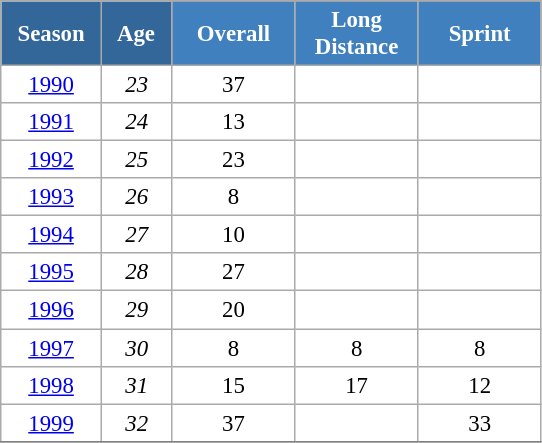<table class="wikitable" style="font-size:95%; text-align:center; border:grey solid 1px; border-collapse:collapse; background:#ffffff;">
<tr>
<th style="background-color:#369; color:white; width:60px;" rowspan="2"> Season </th>
<th style="background-color:#369; color:white; width:40px;" rowspan="2"> Age </th>
</tr>
<tr>
<th style="background-color:#4180be; color:white; width:75px;">Overall</th>
<th style="background-color:#4180be; color:white; width:75px;">Long Distance</th>
<th style="background-color:#4180be; color:white; width:75px;">Sprint</th>
</tr>
<tr>
<td><a href='#'>1990</a></td>
<td><em>23</em></td>
<td>37</td>
<td></td>
<td></td>
</tr>
<tr>
<td><a href='#'>1991</a></td>
<td><em>24</em></td>
<td>13</td>
<td></td>
<td></td>
</tr>
<tr>
<td><a href='#'>1992</a></td>
<td><em>25</em></td>
<td>23</td>
<td></td>
<td></td>
</tr>
<tr>
<td><a href='#'>1993</a></td>
<td><em>26</em></td>
<td>8</td>
<td></td>
<td></td>
</tr>
<tr>
<td><a href='#'>1994</a></td>
<td><em>27</em></td>
<td>10</td>
<td></td>
<td></td>
</tr>
<tr>
<td><a href='#'>1995</a></td>
<td><em>28</em></td>
<td>27</td>
<td></td>
<td></td>
</tr>
<tr>
<td><a href='#'>1996</a></td>
<td><em>29</em></td>
<td>20</td>
<td></td>
<td></td>
</tr>
<tr>
<td><a href='#'>1997</a></td>
<td><em>30</em></td>
<td>8</td>
<td>8</td>
<td>8</td>
</tr>
<tr>
<td><a href='#'>1998</a></td>
<td><em>31</em></td>
<td>15</td>
<td>17</td>
<td>12</td>
</tr>
<tr>
<td><a href='#'>1999</a></td>
<td><em>32</em></td>
<td>37</td>
<td></td>
<td>33</td>
</tr>
<tr>
</tr>
</table>
